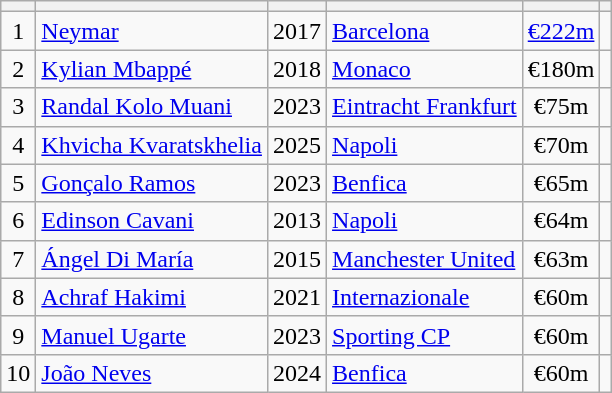<table class="wikitable plainrowheaders sortable" style="text-align:center">
<tr>
<th></th>
<th></th>
<th></th>
<th></th>
<th></th>
<th></th>
</tr>
<tr>
<td>1</td>
<td align="left"> <a href='#'>Neymar</a></td>
<td>2017</td>
<td align="left"> <a href='#'>Barcelona</a></td>
<td><a href='#'>€222m</a></td>
<td></td>
</tr>
<tr>
<td>2</td>
<td align="left"> <a href='#'>Kylian Mbappé</a></td>
<td>2018</td>
<td align="left"> <a href='#'>Monaco</a></td>
<td>€180m</td>
<td></td>
</tr>
<tr>
<td>3</td>
<td align="left"> <a href='#'>Randal Kolo Muani</a></td>
<td>2023</td>
<td align="left"> <a href='#'>Eintracht Frankfurt</a></td>
<td>€75m</td>
<td></td>
</tr>
<tr>
<td>4</td>
<td align="left"> <a href='#'>Khvicha Kvaratskhelia</a></td>
<td>2025</td>
<td align="left"> <a href='#'>Napoli</a></td>
<td>€70m</td>
<td></td>
</tr>
<tr>
<td>5</td>
<td align="left"> <a href='#'>Gonçalo Ramos</a></td>
<td>2023</td>
<td align="left"> <a href='#'>Benfica</a></td>
<td>€65m</td>
<td></td>
</tr>
<tr>
<td>6</td>
<td align="left"> <a href='#'>Edinson Cavani</a></td>
<td>2013</td>
<td align="left"> <a href='#'>Napoli</a></td>
<td>€64m</td>
<td></td>
</tr>
<tr>
<td>7</td>
<td align="left"> <a href='#'>Ángel Di María</a></td>
<td>2015</td>
<td align="left"> <a href='#'>Manchester United</a></td>
<td>€63m</td>
<td></td>
</tr>
<tr>
<td>8</td>
<td align="left"> <a href='#'>Achraf Hakimi</a></td>
<td>2021</td>
<td align="left"> <a href='#'>Internazionale</a></td>
<td>€60m</td>
<td></td>
</tr>
<tr>
<td>9</td>
<td align="left"> <a href='#'>Manuel Ugarte</a></td>
<td>2023</td>
<td align="left"> <a href='#'>Sporting CP</a></td>
<td>€60m</td>
<td></td>
</tr>
<tr>
<td>10</td>
<td align="left"> <a href='#'>João Neves</a></td>
<td>2024</td>
<td align="left"> <a href='#'>Benfica</a></td>
<td>€60m</td>
<td></td>
</tr>
</table>
